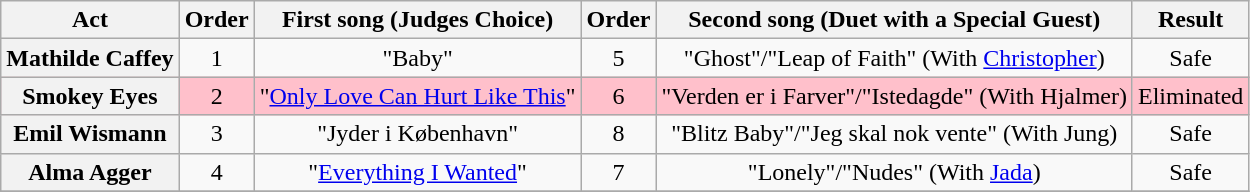<table class="wikitable plainrowheaders" style="text-align:center;">
<tr>
<th>Act</th>
<th>Order</th>
<th>First song (Judges Choice)</th>
<th>Order</th>
<th>Second song (Duet with a Special Guest)</th>
<th>Result</th>
</tr>
<tr>
<th scope=row>Mathilde Caffey</th>
<td>1</td>
<td>"Baby"</td>
<td>5</td>
<td>"Ghost"/"Leap of Faith" (With <a href='#'>Christopher</a>)</td>
<td>Safe</td>
</tr>
<tr style="background:pink">
<th scope=row>Smokey Eyes</th>
<td>2</td>
<td>"<a href='#'>Only Love Can Hurt Like This</a>"</td>
<td>6</td>
<td>"Verden er i Farver"/"Istedagde" (With Hjalmer)</td>
<td>Eliminated</td>
</tr>
<tr>
<th scope=row>Emil Wismann</th>
<td>3</td>
<td>"Jyder i København"</td>
<td>8</td>
<td>"Blitz Baby"/"Jeg skal nok vente" (With Jung)</td>
<td>Safe</td>
</tr>
<tr>
<th scope=row>Alma Agger</th>
<td>4</td>
<td>"<a href='#'>Everything I Wanted</a>"</td>
<td>7</td>
<td>"Lonely"/"Nudes" (With <a href='#'>Jada</a>)</td>
<td>Safe</td>
</tr>
<tr>
</tr>
</table>
